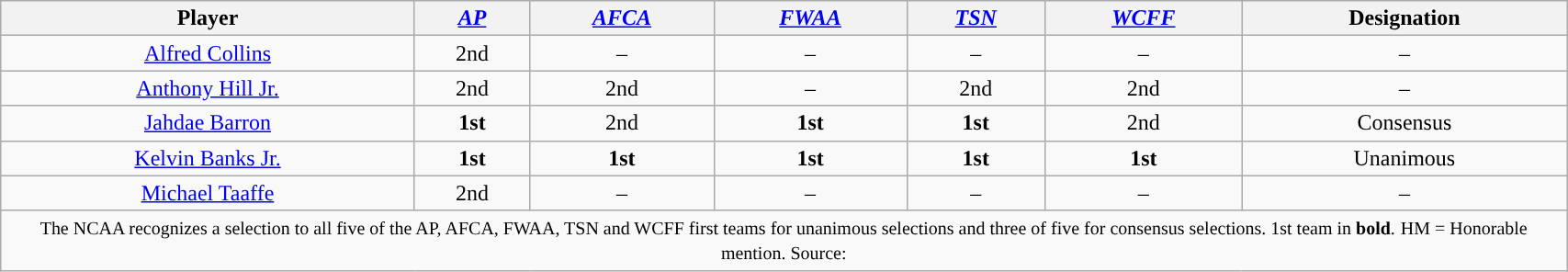<table class="wikitable" style="width: 90%;text-align: center;">
<tr>
<th>Player</th>
<th><a href='#'><span><em>AP</em></span></a></th>
<th><a href='#'><span><em>AFCA</em></span></a></th>
<th><a href='#'><span><em>FWAA</em></span></a></th>
<th><a href='#'><span><em>TSN</em></span></a></th>
<th><a href='#'><span><em>WCFF</em></span></a></th>
<th>Designation</th>
</tr>
<tr align="center">
<td><a href='#'>Alfred Collins</a></td>
<td>2nd</td>
<td>–</td>
<td>–</td>
<td>–</td>
<td>–</td>
<td>–</td>
</tr>
<tr align="center">
<td><a href='#'>Anthony Hill Jr.</a></td>
<td>2nd</td>
<td>2nd</td>
<td>–</td>
<td>2nd</td>
<td>2nd</td>
<td>–</td>
</tr>
<tr align="center">
<td><a href='#'>Jahdae Barron</a></td>
<td><strong>1st</strong></td>
<td>2nd</td>
<td><strong>1st</strong></td>
<td><strong>1st</strong></td>
<td>2nd</td>
<td>Consensus</td>
</tr>
<tr align="center">
<td><a href='#'>Kelvin Banks Jr.</a></td>
<td><strong>1st</strong></td>
<td><strong>1st</strong></td>
<td><strong>1st</strong></td>
<td><strong>1st</strong></td>
<td><strong>1st</strong></td>
<td>Unanimous</td>
</tr>
<tr align="center">
<td><a href='#'>Michael Taaffe</a></td>
<td>2nd</td>
<td>–</td>
<td>–</td>
<td>–</td>
<td>–</td>
<td>–</td>
</tr>
<tr align="center">
<td colspan=7><small>The NCAA recognizes a selection to all five of the AP, AFCA, FWAA, TSN and WCFF first teams for unanimous selections and three of five for consensus selections. 1st team in <strong>bold</strong>.</small> <small>HM = Honorable mention. Source: </small></td>
</tr>
</table>
